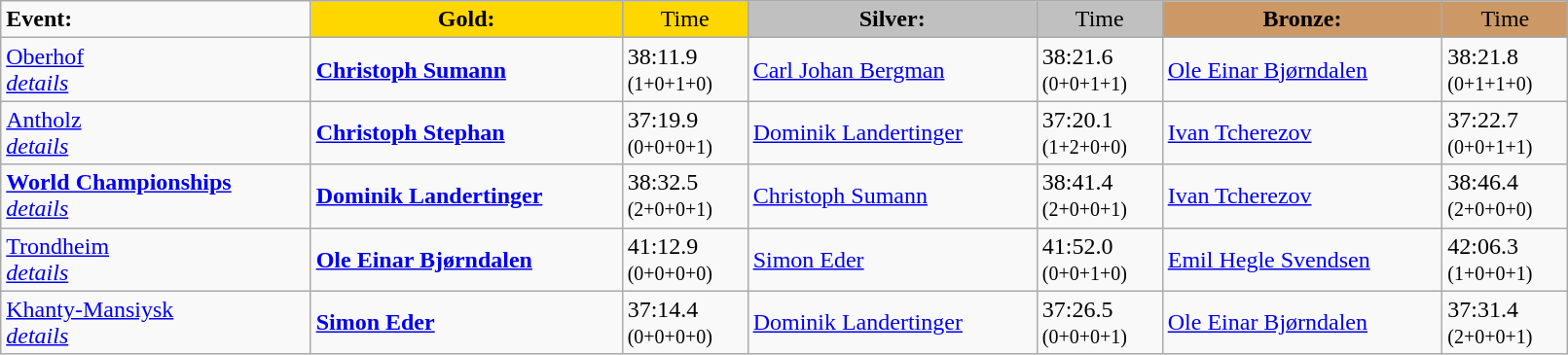<table class="wikitable" width=85%>
<tr>
<td><strong>Event:</strong></td>
<td style="text-align:center;background-color:gold;"><strong>Gold:</strong></td>
<td style="text-align:center;background-color:gold;">Time</td>
<td style="text-align:center;background-color:silver;"><strong>Silver:</strong></td>
<td style="text-align:center;background-color:silver;">Time</td>
<td style="text-align:center;background-color:#CC9966;"><strong>Bronze:</strong></td>
<td style="text-align:center;background-color:#CC9966;">Time</td>
</tr>
<tr>
<td><a href='#'>Oberhof</a><br><em><a href='#'>details</a></em></td>
<td><strong><a href='#'>Christoph Sumann</a></strong><br><small></small></td>
<td>38:11.9<br><small>(1+0+1+0)</small></td>
<td><a href='#'>Carl Johan Bergman</a><br><small></small></td>
<td>38:21.6<br><small>(0+0+1+1)</small></td>
<td><a href='#'>Ole Einar Bjørndalen</a><br><small></small></td>
<td>38:21.8<br><small>(0+1+1+0)</small></td>
</tr>
<tr>
<td><a href='#'>Antholz</a><br><em><a href='#'>details</a></em></td>
<td><strong><a href='#'>Christoph Stephan</a></strong><br><small></small></td>
<td>37:19.9<br><small>(0+0+0+1)</small></td>
<td><a href='#'>Dominik Landertinger</a><br><small></small></td>
<td>37:20.1<br><small>(1+2+0+0)</small></td>
<td><a href='#'>Ivan Tcherezov</a><br><small></small></td>
<td>37:22.7<br><small>(0+0+1+1)</small></td>
</tr>
<tr>
<td><strong><a href='#'>World Championships</a></strong><br><em><a href='#'>details</a></em></td>
<td><strong><a href='#'>Dominik Landertinger</a></strong><br><small></small></td>
<td>38:32.5<br><small>(2+0+0+1)</small></td>
<td><a href='#'>Christoph Sumann</a><br><small></small></td>
<td>38:41.4<br><small>(2+0+0+1)</small></td>
<td><a href='#'>Ivan Tcherezov</a><br><small></small></td>
<td>38:46.4<br><small>(2+0+0+0)</small></td>
</tr>
<tr>
<td><a href='#'>Trondheim</a><br><em><a href='#'>details</a></em></td>
<td><strong><a href='#'>Ole Einar Bjørndalen</a></strong><br><small></small></td>
<td>41:12.9<br><small>(0+0+0+0)</small></td>
<td><a href='#'>Simon Eder</a><br><small></small></td>
<td>41:52.0<br><small>(0+0+1+0)</small></td>
<td><a href='#'>Emil Hegle Svendsen</a><br><small></small></td>
<td>42:06.3<br><small>(1+0+0+1)</small></td>
</tr>
<tr>
<td><a href='#'>Khanty-Mansiysk</a><br><em><a href='#'>details</a></em></td>
<td><strong><a href='#'>Simon Eder</a></strong><br><small></small></td>
<td>37:14.4<br><small>(0+0+0+0)</small></td>
<td><a href='#'>Dominik Landertinger</a><br><small></small></td>
<td>37:26.5	<br><small>(0+0+0+1)</small></td>
<td><a href='#'>Ole Einar Bjørndalen</a><br><small></small></td>
<td>37:31.4<br><small>(2+0+0+1)</small></td>
</tr>
</table>
